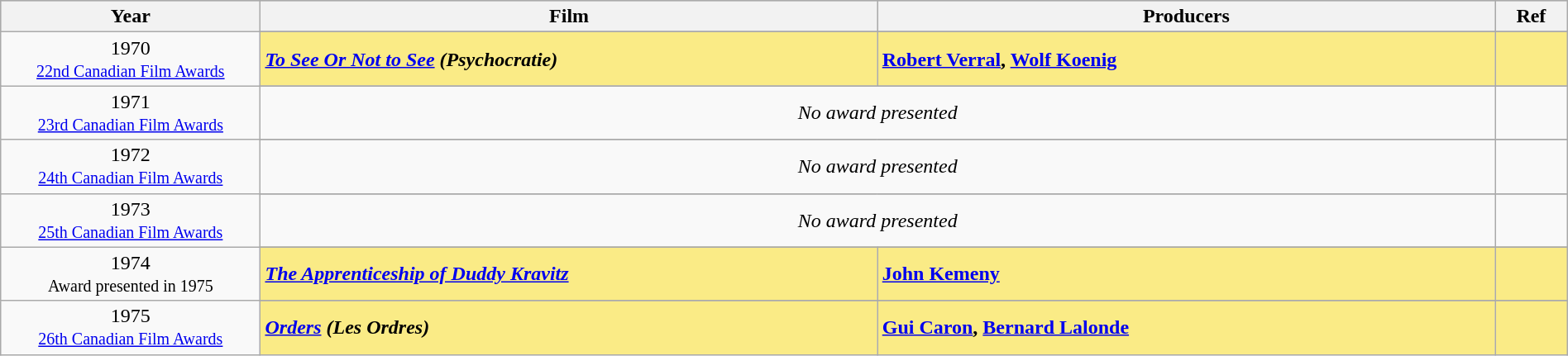<table class="wikitable" style="width:100%;">
<tr style="background:#bebebe;">
<th style="width:8%;">Year</th>
<th style="width:19%;">Film</th>
<th style="width:19%;">Producers</th>
<th style="width:2%;">Ref</th>
</tr>
<tr>
<td rowspan=2 align="center">1970<br><small><a href='#'>22nd Canadian Film Awards</a></small></td>
</tr>
<tr style="background:#FAEB86;">
<td><strong><em><a href='#'>To See Or Not to See</a> (Psychocratie)</em></strong></td>
<td><strong><a href='#'>Robert Verral</a>, <a href='#'>Wolf Koenig</a></strong></td>
<td></td>
</tr>
<tr>
<td rowspan=2 align="center">1971 <br> <small><a href='#'>23rd Canadian Film Awards</a></small></td>
</tr>
<tr>
<td colspan=2 align=center><em>No award presented</em></td>
<td></td>
</tr>
<tr>
<td rowspan=2 align="center">1972 <br> <small><a href='#'>24th Canadian Film Awards</a></small></td>
</tr>
<tr>
<td colspan=2 align=center><em>No award presented</em></td>
<td></td>
</tr>
<tr>
<td rowspan=2 align="center">1973 <br> <small><a href='#'>25th Canadian Film Awards</a></small></td>
</tr>
<tr>
<td colspan=2 align=center><em>No award presented</em></td>
<td></td>
</tr>
<tr>
<td rowspan=2 align="center">1974<br><small>Award presented in 1975</small></td>
</tr>
<tr style="background:#FAEB86;">
<td><strong><em><a href='#'>The Apprenticeship of Duddy Kravitz</a></em></strong></td>
<td><strong><a href='#'>John Kemeny</a></strong></td>
<td></td>
</tr>
<tr>
<td rowspan=2 align="center">1975<br><small><a href='#'>26th Canadian Film Awards</a></small></td>
</tr>
<tr style="background:#FAEB86;">
<td><strong><em><a href='#'>Orders</a> (Les Ordres)</em></strong></td>
<td><strong><a href='#'>Gui Caron</a>, <a href='#'>Bernard Lalonde</a></strong></td>
<td></td>
</tr>
</table>
